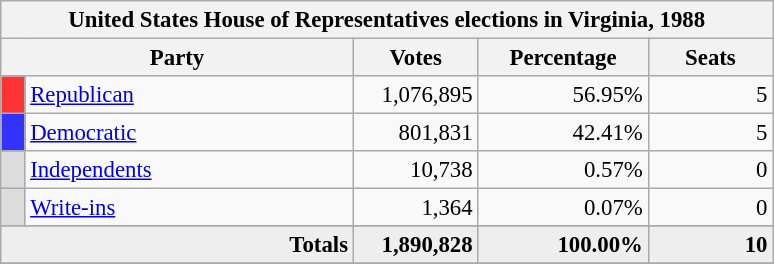<table class="wikitable" style="font-size: 95%;">
<tr>
<th colspan="5">United States House of Representatives elections in Virginia, 1988</th>
</tr>
<tr>
<th colspan=2 style="width: 15em">Party</th>
<th style="width: 5em">Votes</th>
<th style="width: 7em">Percentage</th>
<th style="width: 5em">Seats</th>
</tr>
<tr>
<th style="background-color:#FF3333; width: 3px"></th>
<td style="width: 130px"><a href='#'>Republican</a></td>
<td align="right">1,076,895</td>
<td align="right">56.95%</td>
<td align="right">5</td>
</tr>
<tr>
<th style="background-color:#3333FF; width: 3px"></th>
<td style="width: 130px"><a href='#'>Democratic</a></td>
<td align="right">801,831</td>
<td align="right">42.41%</td>
<td align="right">5</td>
</tr>
<tr>
<th style="background-color:#DDDDDD; width: 3px"></th>
<td style="width: 130px"><a href='#'>Independents</a></td>
<td align="right">10,738</td>
<td align="right">0.57%</td>
<td align="right">0</td>
</tr>
<tr>
<th style="background-color:#DDDDDD; width: 3px"></th>
<td style="width: 130px"><a href='#'>Write-ins</a></td>
<td align="right">1,364</td>
<td align="right">0.07%</td>
<td align="right">0</td>
</tr>
<tr>
</tr>
<tr bgcolor="#EEEEEE">
<td colspan="2" align="right"><strong>Totals</strong></td>
<td align="right"><strong>1,890,828</strong></td>
<td align="right"><strong>100.00%</strong></td>
<td align="right"><strong>10</strong></td>
</tr>
<tr bgcolor="#EEEEEE">
</tr>
</table>
